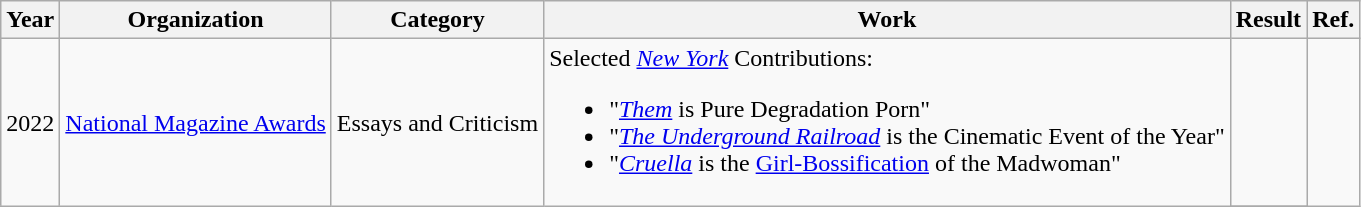<table class="wikitable">
<tr>
<th>Year</th>
<th>Organization</th>
<th>Category</th>
<th>Work</th>
<th>Result</th>
<th>Ref.</th>
</tr>
<tr>
<td rowspan="3">2022</td>
<td rowspan="3"><a href='#'>National Magazine Awards</a></td>
<td rowspan="3">Essays and Criticism</td>
<td rowspan="3">Selected <em><a href='#'>New York</a></em> Contributions:<br><ul><li>"<em><a href='#'>Them</a></em> is Pure Degradation Porn"</li><li>"<em><a href='#'>The Underground Railroad</a></em> is the Cinematic Event of the Year"</li><li>"<a href='#'><em>Cruella</em></a> is the <a href='#'>Girl-Bossification</a> of the Madwoman"</li></ul></td>
<td></td>
<td rowspan="3"></td>
</tr>
<tr>
</tr>
<tr>
</tr>
</table>
